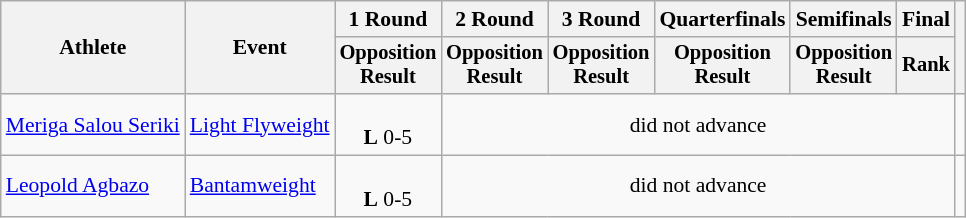<table class="wikitable" style="font-size:90%">
<tr>
<th rowspan="2">Athlete</th>
<th rowspan="2">Event</th>
<th>1 Round</th>
<th>2 Round</th>
<th>3 Round</th>
<th>Quarterfinals</th>
<th>Semifinals</th>
<th>Final</th>
<th rowspan="2"></th>
</tr>
<tr style="font-size:95%">
<th>Opposition<br>Result</th>
<th>Opposition<br>Result</th>
<th>Opposition<br>Result</th>
<th>Opposition<br>Result</th>
<th>Opposition<br>Result</th>
<th>Rank</th>
</tr>
<tr align=center>
<td align=left><a href='#'>Meriga Salou Seriki</a></td>
<td align=left><a href='#'>Light Flyweight</a></td>
<td><br><strong>L</strong> 0-5</td>
<td colspan="5">did not advance</td>
<td></td>
</tr>
<tr align=center>
<td align=left><a href='#'>Leopold Agbazo</a></td>
<td align=left><a href='#'>Bantamweight</a></td>
<td><br><strong>L</strong> 0-5</td>
<td colspan=5>did not advance</td>
<td></td>
</tr>
</table>
